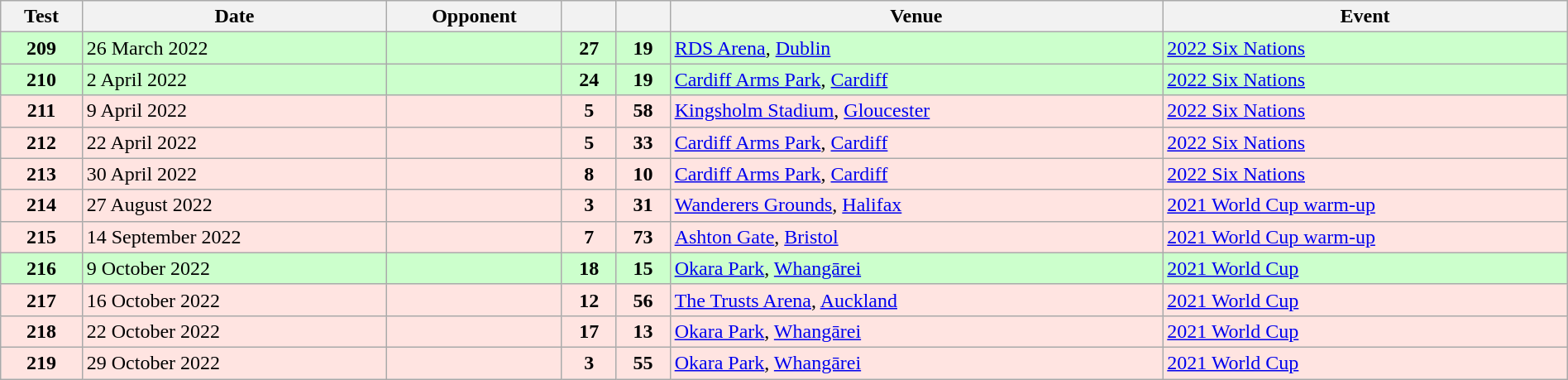<table class="wikitable sortable" style="width:100%">
<tr>
<th>Test</th>
<th>Date</th>
<th>Opponent</th>
<th></th>
<th></th>
<th>Venue</th>
<th>Event</th>
</tr>
<tr bgcolor="CCFFCC">
<td align="center"><strong>209</strong></td>
<td>26 March 2022</td>
<td></td>
<td align="center"><strong>27</strong></td>
<td align="center"><strong>19</strong></td>
<td><a href='#'>RDS Arena</a>, <a href='#'>Dublin</a></td>
<td><a href='#'>2022 Six Nations</a></td>
</tr>
<tr bgcolor="CCFFCC">
<td align="center"><strong>210</strong></td>
<td>2 April 2022</td>
<td></td>
<td align="center"><strong>24</strong></td>
<td align="center"><strong>19</strong></td>
<td><a href='#'>Cardiff Arms Park</a>, <a href='#'>Cardiff</a></td>
<td><a href='#'>2022 Six Nations</a></td>
</tr>
<tr bgcolor="FFE4E1">
<td align="center"><strong>211</strong></td>
<td>9 April 2022</td>
<td></td>
<td align="center"><strong>5</strong></td>
<td align="center"><strong>58</strong></td>
<td><a href='#'>Kingsholm Stadium</a>, <a href='#'>Gloucester</a></td>
<td><a href='#'>2022 Six Nations</a></td>
</tr>
<tr bgcolor="FFE4E1">
<td align="center"><strong>212</strong></td>
<td>22 April 2022</td>
<td></td>
<td align="center"><strong>5</strong></td>
<td align="center"><strong>33</strong></td>
<td><a href='#'>Cardiff Arms Park</a>, <a href='#'>Cardiff</a></td>
<td><a href='#'>2022 Six Nations</a></td>
</tr>
<tr bgcolor="FFE4E1">
<td align="center"><strong>213</strong></td>
<td>30 April 2022</td>
<td></td>
<td align="center"><strong>8</strong></td>
<td align="center"><strong>10</strong></td>
<td><a href='#'>Cardiff Arms Park</a>, <a href='#'>Cardiff</a></td>
<td><a href='#'>2022 Six Nations</a></td>
</tr>
<tr bgcolor="FFE4E1">
<td align="center"><strong>214</strong></td>
<td>27 August 2022</td>
<td></td>
<td align="center"><strong>3</strong></td>
<td align="center"><strong>31</strong></td>
<td><a href='#'>Wanderers Grounds</a>, <a href='#'>Halifax</a></td>
<td><a href='#'>2021 World Cup warm-up</a></td>
</tr>
<tr bgcolor="FFE4E1">
<td align="center"><strong>215</strong></td>
<td>14 September 2022</td>
<td></td>
<td align="center"><strong>7</strong></td>
<td align="center"><strong>73</strong></td>
<td><a href='#'>Ashton Gate</a>, <a href='#'>Bristol</a></td>
<td><a href='#'>2021 World Cup warm-up</a></td>
</tr>
<tr bgcolor="CCFFCC">
<td align="center"><strong>216</strong></td>
<td>9 October 2022</td>
<td></td>
<td align="center"><strong>18</strong></td>
<td align="center"><strong>15</strong></td>
<td><a href='#'>Okara Park</a>, <a href='#'>Whangārei</a></td>
<td><a href='#'>2021 World Cup</a></td>
</tr>
<tr bgcolor="FFE4E1">
<td align="center"><strong>217</strong></td>
<td>16 October 2022</td>
<td></td>
<td align="center"><strong>12</strong></td>
<td align="center"><strong>56</strong></td>
<td><a href='#'>The Trusts Arena</a>, <a href='#'>Auckland</a></td>
<td><a href='#'>2021 World Cup</a></td>
</tr>
<tr bgcolor="FFE4E1">
<td align="center"><strong>218</strong></td>
<td>22 October 2022</td>
<td></td>
<td align="center"><strong>17</strong></td>
<td align="center"><strong>13</strong></td>
<td><a href='#'>Okara Park</a>, <a href='#'>Whangārei</a></td>
<td><a href='#'>2021 World Cup</a></td>
</tr>
<tr bgcolor="FFE4E1">
<td align="center"><strong>219</strong></td>
<td>29 October 2022</td>
<td></td>
<td align="center"><strong>3</strong></td>
<td align="center"><strong>55</strong></td>
<td><a href='#'>Okara Park</a>, <a href='#'>Whangārei</a></td>
<td><a href='#'>2021 World Cup</a></td>
</tr>
</table>
